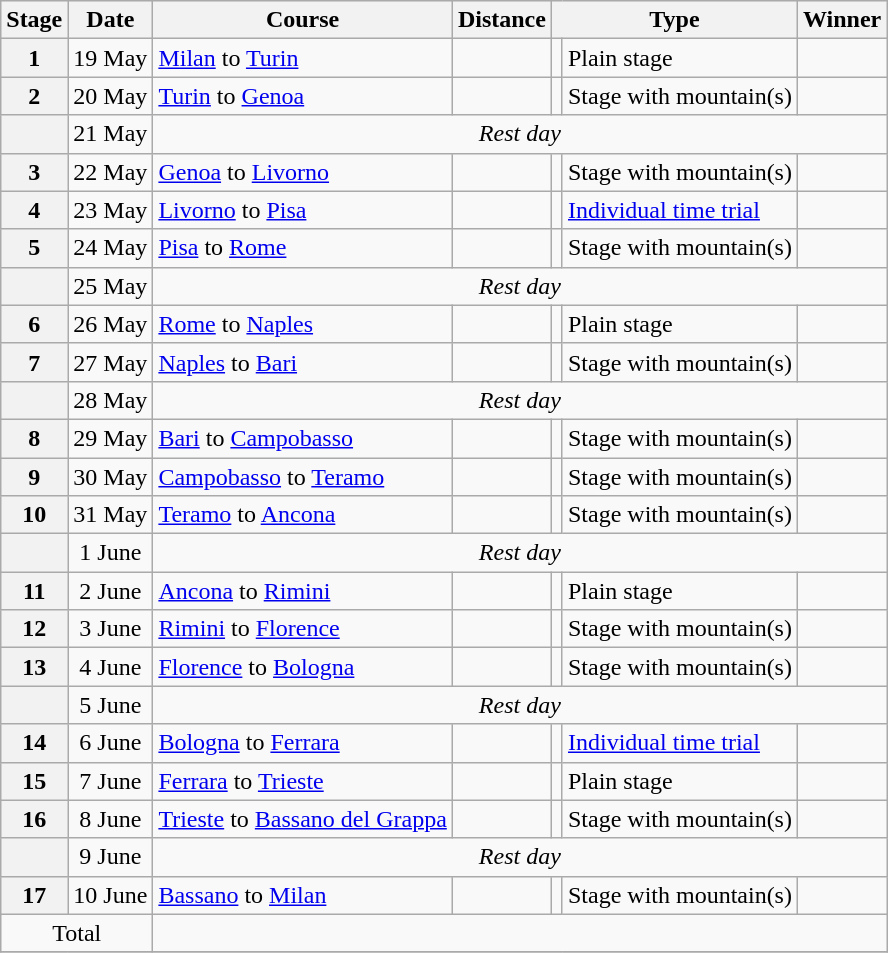<table class="wikitable">
<tr style="background:#efefef;">
<th>Stage</th>
<th>Date</th>
<th>Course</th>
<th>Distance</th>
<th colspan="2">Type</th>
<th>Winner</th>
</tr>
<tr>
<th style="text-align:center">1</th>
<td style="text-align:center;">19 May</td>
<td><a href='#'>Milan</a> to <a href='#'>Turin</a></td>
<td></td>
<td style="text-align:center;"></td>
<td>Plain stage</td>
<td></td>
</tr>
<tr>
<th style="text-align:center">2</th>
<td style="text-align:center;">20 May</td>
<td><a href='#'>Turin</a> to <a href='#'>Genoa</a></td>
<td></td>
<td style="text-align:center;"></td>
<td>Stage with mountain(s)</td>
<td></td>
</tr>
<tr>
<th></th>
<td style="text-align:center;">21 May</td>
<td colspan="6" style="text-align:center;"><em>Rest day</em></td>
</tr>
<tr>
<th style="text-align:center">3</th>
<td style="text-align:center;">22 May</td>
<td><a href='#'>Genoa</a> to <a href='#'>Livorno</a></td>
<td></td>
<td style="text-align:center;"></td>
<td>Stage with mountain(s)</td>
<td></td>
</tr>
<tr>
<th style="text-align:center">4</th>
<td style="text-align:center;">23 May</td>
<td><a href='#'>Livorno</a> to <a href='#'>Pisa</a></td>
<td></td>
<td style="text-align:center;"></td>
<td><a href='#'>Individual time trial</a></td>
<td></td>
</tr>
<tr>
<th style="text-align:center">5</th>
<td style="text-align:center;">24 May</td>
<td><a href='#'>Pisa</a> to <a href='#'>Rome</a></td>
<td></td>
<td style="text-align:center;"></td>
<td>Stage with mountain(s)</td>
<td></td>
</tr>
<tr>
<th></th>
<td style="text-align:center;">25 May</td>
<td colspan="6" style="text-align:center;"><em>Rest day</em></td>
</tr>
<tr>
<th style="text-align:center">6</th>
<td style="text-align:center;">26 May</td>
<td><a href='#'>Rome</a> to <a href='#'>Naples</a></td>
<td></td>
<td style="text-align:center;"></td>
<td>Plain stage</td>
<td></td>
</tr>
<tr>
<th style="text-align:center">7</th>
<td style="text-align:center;">27 May</td>
<td><a href='#'>Naples</a> to <a href='#'>Bari</a></td>
<td></td>
<td style="text-align:center;"></td>
<td>Stage with mountain(s)</td>
<td></td>
</tr>
<tr>
<th></th>
<td style="text-align:center;">28 May</td>
<td colspan="6" style="text-align:center;"><em>Rest day</em></td>
</tr>
<tr>
<th style="text-align:center">8</th>
<td style="text-align:center;">29 May</td>
<td><a href='#'>Bari</a> to <a href='#'>Campobasso</a></td>
<td></td>
<td style="text-align:center;"></td>
<td>Stage with mountain(s)</td>
<td></td>
</tr>
<tr>
<th style="text-align:center">9</th>
<td style="text-align:center;">30 May</td>
<td><a href='#'>Campobasso</a> to <a href='#'>Teramo</a></td>
<td></td>
<td style="text-align:center;"></td>
<td>Stage with mountain(s)</td>
<td></td>
</tr>
<tr>
<th style="text-align:center">10</th>
<td style="text-align:center;">31 May</td>
<td><a href='#'>Teramo</a> to <a href='#'>Ancona</a></td>
<td></td>
<td style="text-align:center;"></td>
<td>Stage with mountain(s)</td>
<td></td>
</tr>
<tr>
<th></th>
<td style="text-align:center;">1 June</td>
<td colspan="6" style="text-align:center;"><em>Rest day</em></td>
</tr>
<tr>
<th style="text-align:center">11</th>
<td style="text-align:center;">2 June</td>
<td><a href='#'>Ancona</a> to <a href='#'>Rimini</a></td>
<td></td>
<td style="text-align:center;"></td>
<td>Plain stage</td>
<td></td>
</tr>
<tr>
<th style="text-align:center">12</th>
<td style="text-align:center;">3 June</td>
<td><a href='#'>Rimini</a> to <a href='#'>Florence</a></td>
<td></td>
<td style="text-align:center;"></td>
<td>Stage with mountain(s)</td>
<td></td>
</tr>
<tr>
<th style="text-align:center">13</th>
<td style="text-align:center;">4 June</td>
<td><a href='#'>Florence</a> to <a href='#'>Bologna</a></td>
<td></td>
<td style="text-align:center;"></td>
<td>Stage with mountain(s)</td>
<td></td>
</tr>
<tr>
<th></th>
<td style="text-align:center;">5 June</td>
<td colspan="6" style="text-align:center;"><em>Rest day</em></td>
</tr>
<tr>
<th style="text-align:center">14</th>
<td style="text-align:center;">6 June</td>
<td><a href='#'>Bologna</a> to <a href='#'>Ferrara</a></td>
<td></td>
<td style="text-align:center;"></td>
<td><a href='#'>Individual time trial</a></td>
<td></td>
</tr>
<tr>
<th style="text-align:center">15</th>
<td style="text-align:center;">7 June</td>
<td><a href='#'>Ferrara</a> to <a href='#'>Trieste</a></td>
<td></td>
<td style="text-align:center;"></td>
<td>Plain stage</td>
<td></td>
</tr>
<tr>
<th style="text-align:center">16</th>
<td style="text-align:center;">8 June</td>
<td><a href='#'>Trieste</a> to <a href='#'>Bassano del Grappa</a></td>
<td></td>
<td style="text-align:center;"></td>
<td>Stage with mountain(s)</td>
<td></td>
</tr>
<tr>
<th></th>
<td style="text-align:center;">9 June</td>
<td colspan="6" style="text-align:center;"><em>Rest day</em></td>
</tr>
<tr>
<th style="text-align:center">17</th>
<td style="text-align:center;">10 June</td>
<td><a href='#'>Bassano</a> to <a href='#'>Milan</a></td>
<td></td>
<td style="text-align:center;"></td>
<td>Stage with mountain(s)</td>
<td></td>
</tr>
<tr>
<td colspan="2" align=center>Total</td>
<td colspan="7" align="center"></td>
</tr>
<tr>
</tr>
</table>
